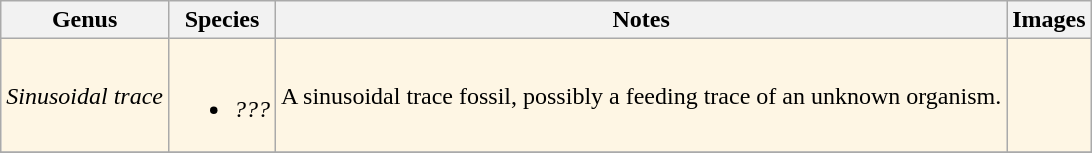<table class="wikitable">
<tr>
<th>Genus</th>
<th>Species</th>
<th>Notes</th>
<th>Images</th>
</tr>
<tr>
<td style="background:#FEF6E4;"><em>Sinusoidal trace</em></td>
<td style="background:#FEF6E4;"><br><ul><li><em>???</em></li></ul></td>
<td style="background:#FEF6E4;">A sinusoidal trace fossil, possibly a feeding trace of an unknown organism.</td>
<td style="background:#FEF6E4;"></td>
</tr>
<tr>
</tr>
</table>
